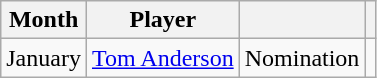<table class="wikitable" style="text-align:left">
<tr>
<th>Month</th>
<th>Player</th>
<th></th>
<th></th>
</tr>
<tr>
<td>January</td>
<td> <a href='#'>Tom Anderson</a></td>
<td>Nomination</td>
<td></td>
</tr>
</table>
